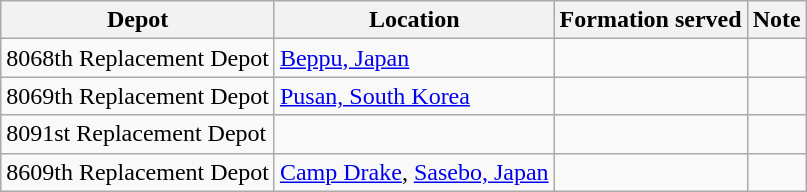<table class="wikitable">
<tr>
<th>Depot</th>
<th>Location</th>
<th>Formation served</th>
<th>Note</th>
</tr>
<tr>
<td>8068th Replacement Depot</td>
<td><a href='#'>Beppu, Japan</a></td>
<td></td>
<td></td>
</tr>
<tr>
<td>8069th Replacement Depot</td>
<td><a href='#'>Pusan, South Korea</a></td>
<td></td>
<td></td>
</tr>
<tr>
<td>8091st Replacement Depot</td>
<td></td>
<td></td>
<td></td>
</tr>
<tr>
<td>8609th Replacement Depot</td>
<td><a href='#'>Camp Drake</a>, <a href='#'>Sasebo, Japan</a></td>
<td></td>
<td></td>
</tr>
</table>
